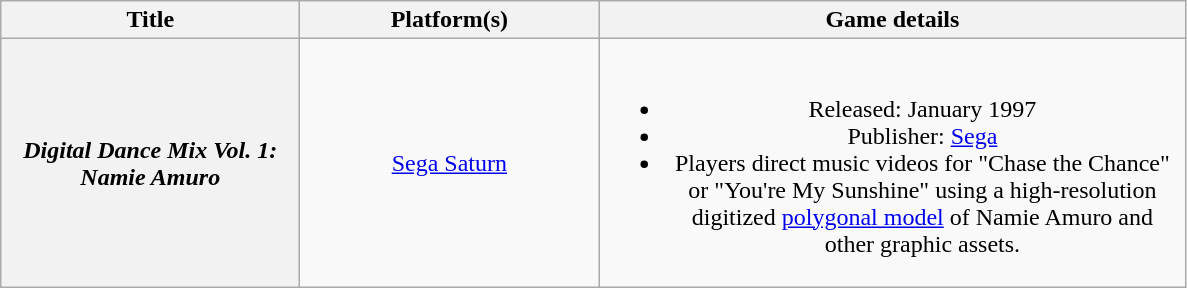<table class="wikitable plainrowheaders" style="text-align:center;">
<tr>
<th style="width:12em;">Title</th>
<th style="width:12em;">Platform(s)</th>
<th style="width:24em;">Game details</th>
</tr>
<tr>
<th scope="row"><em>Digital Dance Mix Vol. 1: Namie Amuro</em></th>
<td><a href='#'>Sega Saturn</a></td>
<td><br><ul><li>Released: January 1997</li><li>Publisher: <a href='#'>Sega</a></li><li>Players direct music videos for "Chase the Chance" or "You're My Sunshine" using a high-resolution digitized <a href='#'>polygonal model</a> of Namie Amuro and other graphic assets.</li></ul></td>
</tr>
</table>
